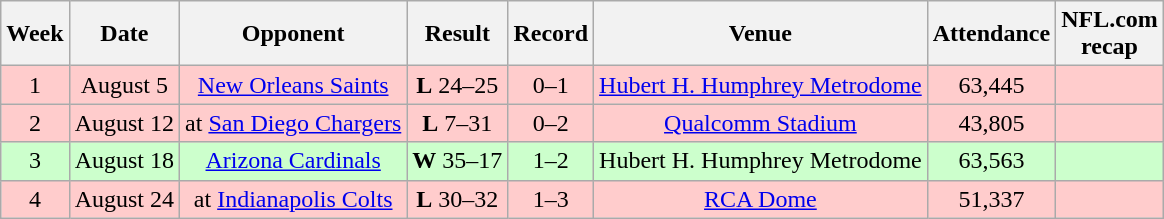<table class="wikitable" style="text-align:center">
<tr>
<th>Week</th>
<th>Date</th>
<th>Opponent</th>
<th>Result</th>
<th>Record</th>
<th>Venue</th>
<th>Attendance</th>
<th>NFL.com<br>recap</th>
</tr>
<tr style="background:#fcc">
<td>1</td>
<td>August 5</td>
<td><a href='#'>New Orleans Saints</a></td>
<td><strong>L</strong> 24–25</td>
<td>0–1</td>
<td><a href='#'>Hubert H. Humphrey Metrodome</a></td>
<td>63,445</td>
<td></td>
</tr>
<tr style="background:#fcc">
<td>2</td>
<td>August 12</td>
<td>at <a href='#'>San Diego Chargers</a></td>
<td><strong>L</strong> 7–31</td>
<td>0–2</td>
<td><a href='#'>Qualcomm Stadium</a></td>
<td>43,805</td>
<td></td>
</tr>
<tr style="background:#cfc">
<td>3</td>
<td>August 18</td>
<td><a href='#'>Arizona Cardinals</a></td>
<td><strong>W</strong> 35–17</td>
<td>1–2</td>
<td>Hubert H. Humphrey Metrodome</td>
<td>63,563</td>
<td></td>
</tr>
<tr style="background:#fcc">
<td>4</td>
<td>August 24</td>
<td>at <a href='#'>Indianapolis Colts</a></td>
<td><strong>L</strong> 30–32</td>
<td>1–3</td>
<td><a href='#'>RCA Dome</a></td>
<td>51,337</td>
<td></td>
</tr>
</table>
